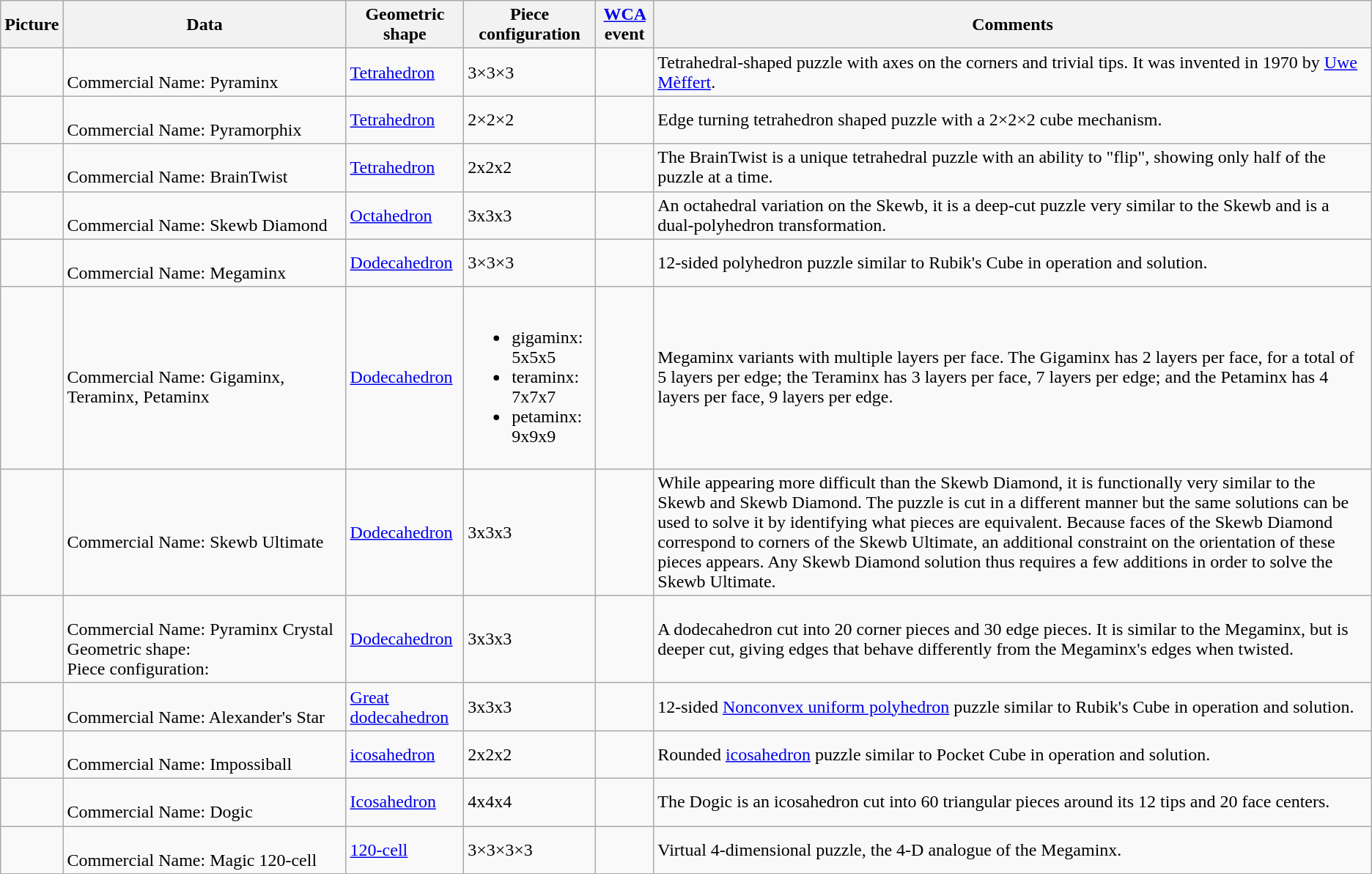<table class="wikitable">
<tr>
<th>Picture</th>
<th width="250">Data</th>
<th>Geometric shape</th>
<th>Piece configuration</th>
<th><a href='#'>WCA</a> event</th>
<th>Comments</th>
</tr>
<tr>
<td></td>
<td><br>Commercial Name: Pyraminx
</td>
<td><a href='#'>Tetrahedron</a></td>
<td>3×3×3</td>
<td></td>
<td>Tetrahedral-shaped puzzle with axes on the corners and trivial tips. It was invented in 1970 by <a href='#'>Uwe Mèffert</a>.</td>
</tr>
<tr>
<td></td>
<td><br>Commercial Name: Pyramorphix
</td>
<td><a href='#'>Tetrahedron</a></td>
<td>2×2×2</td>
<td></td>
<td>Edge turning tetrahedron shaped puzzle with a 2×2×2 cube mechanism.</td>
</tr>
<tr>
<td></td>
<td><br>Commercial Name: BrainTwist
</td>
<td><a href='#'>Tetrahedron</a></td>
<td>2x2x2</td>
<td></td>
<td>The BrainTwist is a unique tetrahedral puzzle with an ability to "flip", showing only half of the puzzle at a time.</td>
</tr>
<tr>
<td></td>
<td><br>Commercial Name: Skewb Diamond
</td>
<td><a href='#'>Octahedron</a></td>
<td>3x3x3</td>
<td></td>
<td>An octahedral variation on the Skewb, it is a deep-cut puzzle very similar to the Skewb and is a dual-polyhedron transformation.</td>
</tr>
<tr>
<td></td>
<td><br>Commercial Name: Megaminx
</td>
<td><a href='#'>Dodecahedron</a></td>
<td>3×3×3</td>
<td></td>
<td>12-sided polyhedron puzzle similar to Rubik's Cube in operation and solution.</td>
</tr>
<tr>
<td></td>
<td><br>Commercial Name: Gigaminx, Teraminx, Petaminx</td>
<td><a href='#'>Dodecahedron</a></td>
<td><br><ul><li>gigaminx: 5x5x5</li><li>teraminx: 7x7x7</li><li>petaminx: 9x9x9</li></ul></td>
<td></td>
<td>Megaminx variants with multiple layers per face. The Gigaminx has 2 layers per face, for a total of 5 layers per edge; the Teraminx has 3 layers per face, 7 layers per edge; and the Petaminx has 4 layers per face, 9 layers per edge.</td>
</tr>
<tr>
<td></td>
<td><br>Commercial Name: Skewb Ultimate
</td>
<td><a href='#'>Dodecahedron</a></td>
<td>3x3x3</td>
<td></td>
<td>While appearing more difficult than the Skewb Diamond, it is functionally very similar to the Skewb and Skewb Diamond. The puzzle is cut in a different manner but the same solutions can be used to solve it by identifying what pieces are equivalent. Because faces of the Skewb Diamond correspond to corners of the Skewb Ultimate, an additional constraint on the orientation of these pieces appears. Any Skewb Diamond solution thus requires a few additions in order to solve the Skewb Ultimate.</td>
</tr>
<tr>
<td></td>
<td><br>Commercial Name: Pyraminx Crystal<br>
Geometric shape:<br>
Piece configuration: <br>
</td>
<td><a href='#'>Dodecahedron</a></td>
<td>3x3x3</td>
<td></td>
<td>A dodecahedron cut into 20 corner pieces and 30 edge pieces. It is similar to the Megaminx, but is deeper cut, giving edges that behave differently from the Megaminx's edges when twisted.</td>
</tr>
<tr>
<td></td>
<td><br>Commercial Name: Alexander's Star
</td>
<td><a href='#'>Great dodecahedron</a></td>
<td>3x3x3</td>
<td></td>
<td>12-sided <a href='#'>Nonconvex uniform polyhedron</a> puzzle similar to Rubik's Cube in operation and solution.</td>
</tr>
<tr>
<td></td>
<td><br>Commercial Name: Impossiball
</td>
<td><a href='#'>icosahedron</a></td>
<td>2x2x2</td>
<td></td>
<td>Rounded <a href='#'>icosahedron</a> puzzle similar to Pocket Cube in operation and solution.</td>
</tr>
<tr>
<td></td>
<td><br>Commercial Name: Dogic
</td>
<td><a href='#'>Icosahedron</a></td>
<td>4x4x4</td>
<td></td>
<td>The Dogic is an icosahedron cut into 60 triangular pieces around its 12 tips and 20 face centers.</td>
</tr>
<tr>
<td></td>
<td><br>Commercial Name: Magic 120-cell
</td>
<td><a href='#'>120-cell</a></td>
<td>3×3×3×3</td>
<td></td>
<td>Virtual 4-dimensional puzzle, the 4-D analogue of the Megaminx.</td>
</tr>
</table>
